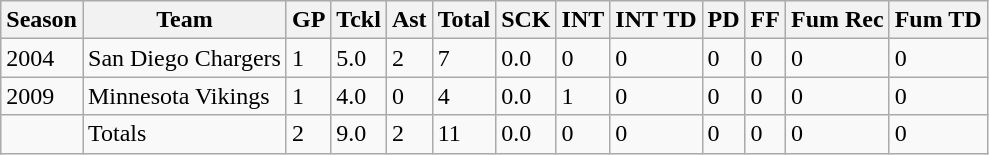<table class=wikitable>
<tr>
<th>Season</th>
<th>Team</th>
<th>GP</th>
<th>Tckl</th>
<th>Ast</th>
<th>Total</th>
<th>SCK</th>
<th>INT</th>
<th>INT TD</th>
<th>PD</th>
<th>FF</th>
<th>Fum Rec</th>
<th>Fum TD</th>
</tr>
<tr>
<td>2004</td>
<td>San Diego Chargers</td>
<td>1</td>
<td>5.0</td>
<td>2</td>
<td>7</td>
<td>0.0</td>
<td>0</td>
<td>0</td>
<td>0</td>
<td>0</td>
<td>0</td>
<td>0</td>
</tr>
<tr>
<td>2009</td>
<td>Minnesota Vikings</td>
<td>1</td>
<td>4.0</td>
<td>0</td>
<td>4</td>
<td>0.0</td>
<td>1</td>
<td>0</td>
<td>0</td>
<td>0</td>
<td>0</td>
<td>0</td>
</tr>
<tr>
<td></td>
<td>Totals</td>
<td>2</td>
<td>9.0</td>
<td>2</td>
<td>11</td>
<td>0.0</td>
<td>0</td>
<td>0</td>
<td>0</td>
<td>0</td>
<td>0</td>
<td>0</td>
</tr>
</table>
